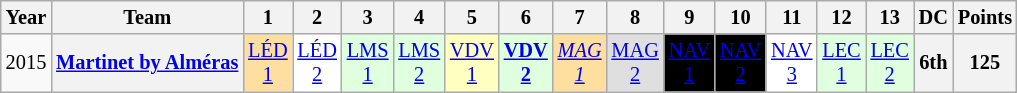<table class="wikitable" style="text-align:center; font-size:85%">
<tr>
<th>Year</th>
<th>Team</th>
<th>1</th>
<th>2</th>
<th>3</th>
<th>4</th>
<th>5</th>
<th>6</th>
<th>7</th>
<th>8</th>
<th>9</th>
<th>10</th>
<th>11</th>
<th>12</th>
<th>13</th>
<th>DC</th>
<th>Points</th>
</tr>
<tr>
<td>2015</td>
<th><a href='#'>Martinet by Alméras</a></th>
<td style="background:#FFDF9F;"><a href='#'>LÉD<br>1</a><br></td>
<td style="background:#FFFFFF;"><a href='#'>LÉD<br>2</a><br></td>
<td style="background:#DFFFDF;"><a href='#'>LMS<br>1</a><br></td>
<td style="background:#DFFFDF;"><a href='#'>LMS<br>2</a><br></td>
<td style="background:#FFFFBF;"><a href='#'>VDV<br>1</a><br></td>
<td style="background:#DFFFDF;"><strong><a href='#'>VDV<br>2</a></strong><br></td>
<td style="background:#FFDF9F;"><em><a href='#'>MAG<br>1</a></em><br></td>
<td style="background:#DFDFDF;"><a href='#'>MAG<br>2</a><br></td>
<td style="background:#000000;color:white"><a href='#'><span>NAV<br>1</span></a><br></td>
<td style="background:#000000;color:white"><a href='#'><span>NAV<br>2</span></a><br></td>
<td style="background:#FFFFFF;"><a href='#'>NAV<br>3</a><br></td>
<td style="background:#DFFFDF;"><a href='#'>LEC<br>1</a><br></td>
<td style="background:#DFFFDF;"><a href='#'>LEC<br>2</a><br></td>
<th>6th</th>
<th>125</th>
</tr>
</table>
